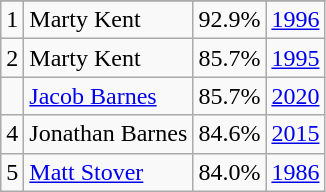<table class="wikitable">
<tr>
</tr>
<tr>
<td>1</td>
<td>Marty Kent</td>
<td><abbr>92.9%</abbr></td>
<td><a href='#'>1996</a></td>
</tr>
<tr>
<td>2</td>
<td>Marty Kent</td>
<td><abbr>85.7%</abbr></td>
<td><a href='#'>1995</a></td>
</tr>
<tr>
<td></td>
<td><a href='#'>Jacob Barnes</a></td>
<td><abbr>85.7%</abbr></td>
<td><a href='#'>2020</a></td>
</tr>
<tr>
<td>4</td>
<td>Jonathan Barnes</td>
<td><abbr>84.6%</abbr></td>
<td><a href='#'>2015</a></td>
</tr>
<tr>
<td>5</td>
<td><a href='#'>Matt Stover</a></td>
<td><abbr>84.0%</abbr></td>
<td><a href='#'>1986</a></td>
</tr>
</table>
